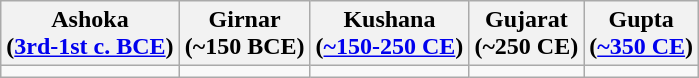<table class="wikitable">
<tr>
<th>Ashoka<br>(<a href='#'>3rd-1st c. BCE</a>)</th>
<th>Girnar<br>(~150 BCE)</th>
<th>Kushana<br>(<a href='#'>~150-250 CE</a>)</th>
<th>Gujarat<br>(~250 CE)</th>
<th>Gupta<br>(<a href='#'>~350 CE</a>)</th>
</tr>
<tr>
<td></td>
<td></td>
<td></td>
<td></td>
<td></td>
</tr>
</table>
